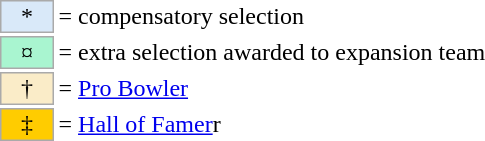<table border=0 cellspacing="0" cellpadding="8">
<tr>
<td><br><table style="margin: 0.75em 0 0 0.5em;">
<tr>
<td style="background:#d9e9f9; border:1px solid #aaa; width:2em; text-align:center;">*</td>
<td>= compensatory selection</td>
<td></td>
</tr>
<tr>
<td style="background:#a9f5d0; border:1px solid #aaa; width:2em; text-align:center;">¤</td>
<td>= extra selection awarded to expansion team</td>
</tr>
<tr>
<td style="background:#faecc8; border:1px solid #aaa; width:2em; text-align:center;">†</td>
<td>= <a href='#'>Pro Bowler</a></td>
</tr>
<tr>
<td style="background-color:#FFCC00; border:1px solid #aaaaaa; width:2em; text-align:center;">‡</td>
<td>= <a href='#'>Hall of Famer</a>r</td>
</tr>
</table>
</td>
<td cellspacing="2"><br></td>
</tr>
</table>
